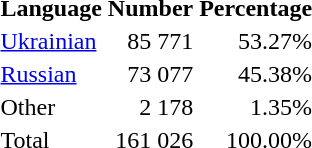<table class="standard">
<tr>
<th>Language</th>
<th>Number</th>
<th>Percentage</th>
</tr>
<tr>
<td><a href='#'>Ukrainian</a></td>
<td align="right">85 771</td>
<td align="right">53.27%</td>
</tr>
<tr>
<td><a href='#'>Russian</a></td>
<td align="right">73 077</td>
<td align="right">45.38%</td>
</tr>
<tr>
<td>Other</td>
<td align="right">2 178</td>
<td align="right">1.35%</td>
</tr>
<tr>
<td>Total</td>
<td align="right">161 026</td>
<td align="right">100.00%</td>
</tr>
</table>
